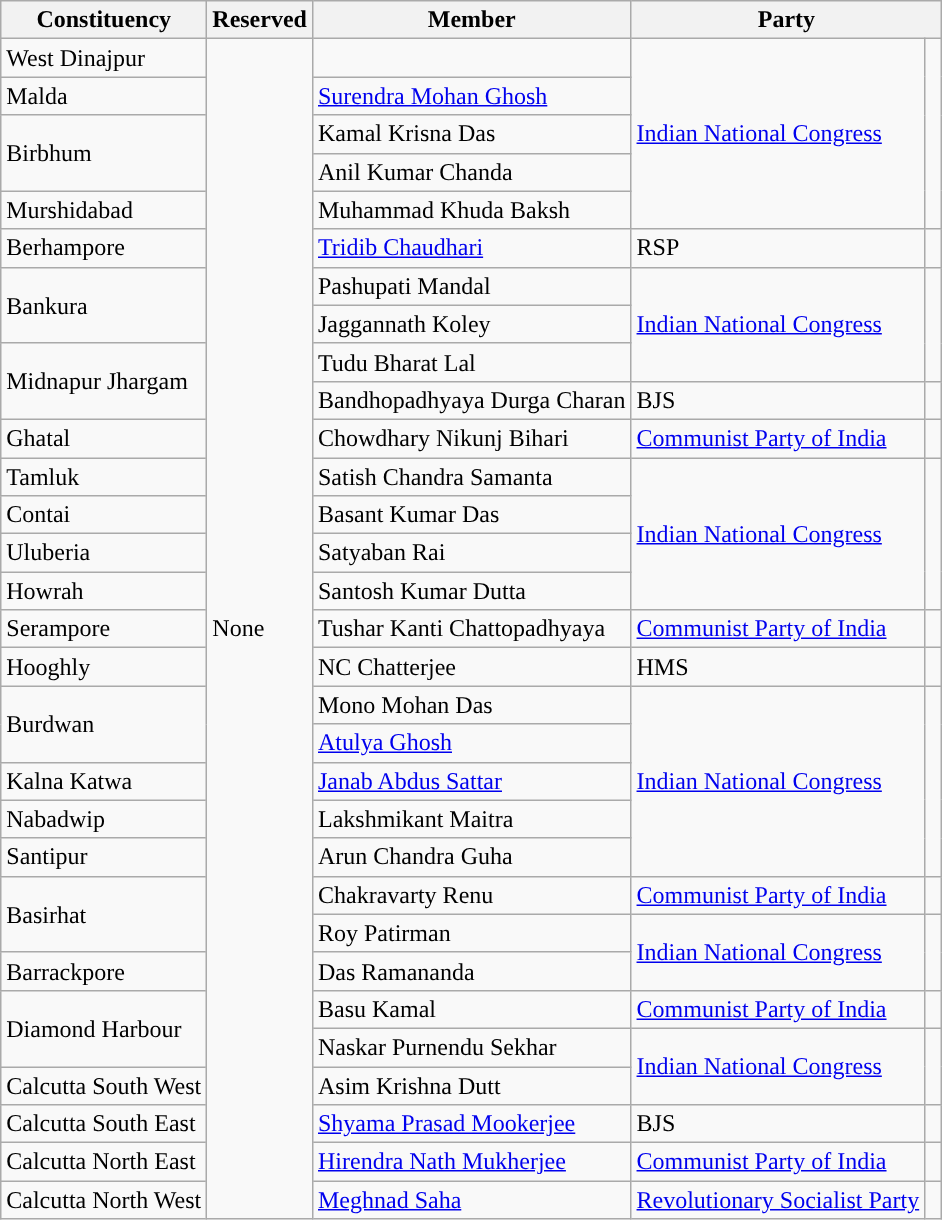<table class="wikitable sortable">
<tr>
<th>Constituency</th>
<th>Reserved</th>
<th>Member</th>
<th colspan=2>Party</th>
</tr>
<tr>
<td>West Dinajpur</td>
<td rowspan=31>None</td>
<td></td>
<td rowspan=5><a href='#'>Indian National Congress</a></td>
<td rowspan=5 width="4px" style="background-color: "></td>
</tr>
<tr>
<td>Malda</td>
<td><a href='#'>Surendra Mohan Ghosh</a></td>
</tr>
<tr>
<td rowspan=2>Birbhum</td>
<td>Kamal Krisna Das</td>
</tr>
<tr>
<td>Anil Kumar Chanda</td>
</tr>
<tr>
<td>Murshidabad</td>
<td>Muhammad Khuda Baksh</td>
</tr>
<tr>
<td>Berhampore</td>
<td><a href='#'>Tridib Chaudhari</a></td>
<td>RSP</td>
<td></td>
</tr>
<tr>
<td rowspan=2>Bankura</td>
<td>Pashupati Mandal</td>
<td rowspan=3><a href='#'>Indian National Congress</a></td>
<td rowspan=3 width="4px" style="background-color: "></td>
</tr>
<tr>
<td>Jaggannath Koley</td>
</tr>
<tr>
<td rowspan=2>Midnapur Jhargam</td>
<td>Tudu Bharat Lal</td>
</tr>
<tr>
<td>Bandhopadhyaya Durga Charan</td>
<td>BJS</td>
<td></td>
</tr>
<tr>
<td>Ghatal</td>
<td>Chowdhary Nikunj Bihari</td>
<td><a href='#'>Communist Party of India</a></td>
<td width="4px" style="background-color: "></td>
</tr>
<tr>
<td>Tamluk</td>
<td>Satish Chandra Samanta</td>
<td rowspan=4><a href='#'>Indian National Congress</a></td>
<td rowspan=4 width="4px" style="background-color: "></td>
</tr>
<tr>
<td>Contai</td>
<td>Basant Kumar Das</td>
</tr>
<tr>
<td>Uluberia</td>
<td>Satyaban Rai</td>
</tr>
<tr>
<td>Howrah</td>
<td>Santosh Kumar Dutta</td>
</tr>
<tr>
<td>Serampore</td>
<td>Tushar Kanti Chattopadhyaya</td>
<td><a href='#'>Communist Party of India</a></td>
<td width="4px" style="background-color: "></td>
</tr>
<tr>
<td>Hooghly</td>
<td>NC Chatterjee</td>
<td>HMS</td>
<td></td>
</tr>
<tr>
<td rowspan=2>Burdwan</td>
<td>Mono Mohan Das</td>
<td rowspan=5><a href='#'>Indian National Congress</a></td>
<td rowspan=5 width="4px" style="background-color: "></td>
</tr>
<tr>
<td><a href='#'>Atulya Ghosh</a></td>
</tr>
<tr>
<td>Kalna Katwa</td>
<td><a href='#'>Janab Abdus Sattar</a></td>
</tr>
<tr>
<td>Nabadwip</td>
<td>Lakshmikant Maitra</td>
</tr>
<tr>
<td>Santipur</td>
<td>Arun Chandra Guha</td>
</tr>
<tr>
<td rowspan=2>Basirhat</td>
<td>Chakravarty Renu</td>
<td><a href='#'>Communist Party of India</a></td>
<td width="4px" style="background-color: "></td>
</tr>
<tr>
<td>Roy Patirman</td>
<td rowspan=2><a href='#'>Indian National Congress</a></td>
<td rowspan=2 width="4px" style="background-color: "></td>
</tr>
<tr>
<td>Barrackpore</td>
<td>Das Ramananda</td>
</tr>
<tr>
<td rowspan=2>Diamond Harbour</td>
<td>Basu Kamal</td>
<td><a href='#'>Communist Party of India</a></td>
<td width="4px" style="background-color: "></td>
</tr>
<tr>
<td>Naskar Purnendu Sekhar</td>
<td rowspan=2><a href='#'>Indian National Congress</a></td>
<td rowspan=2 width="4px" style="background-color: "></td>
</tr>
<tr>
<td>Calcutta South West</td>
<td>Asim Krishna Dutt</td>
</tr>
<tr>
<td>Calcutta South East</td>
<td><a href='#'>Shyama Prasad Mookerjee</a></td>
<td>BJS</td>
<td width="4px" style="background-color:"></td>
</tr>
<tr>
<td>Calcutta North East</td>
<td><a href='#'>Hirendra Nath Mukherjee</a></td>
<td><a href='#'>Communist Party of India</a></td>
<td width="4px" style="background-color: "></td>
</tr>
<tr>
<td>Calcutta North West</td>
<td><a href='#'>Meghnad Saha</a></td>
<td><a href='#'>Revolutionary Socialist Party</a></td>
<td width="4px" style="background-color: "></td>
</tr>
</table>
